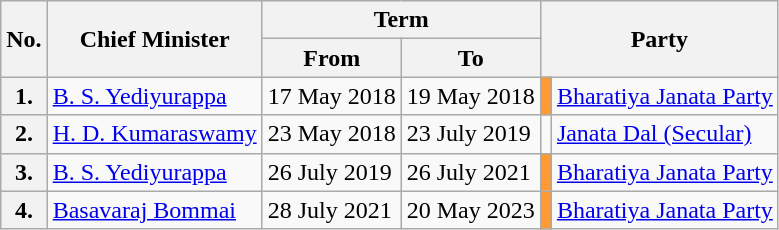<table class="wikitable sortable" border="1">
<tr>
<th rowspan=2>No.</th>
<th rowspan=2>Chief Minister</th>
<th colspan=2>Term</th>
<th rowspan=2 colspan=2>Party</th>
</tr>
<tr>
<th>From</th>
<th>To</th>
</tr>
<tr>
<th>1.</th>
<td><a href='#'>B. S. Yediyurappa</a></td>
<td>17 May 2018</td>
<td>19 May 2018</td>
<td bgcolor=#FF9933></td>
<td><a href='#'>Bharatiya Janata Party</a></td>
</tr>
<tr>
<th>2.</th>
<td><a href='#'>H. D. Kumaraswamy</a></td>
<td>23 May 2018</td>
<td>23 July 2019</td>
<td bgcolor=></td>
<td><a href='#'>Janata Dal (Secular)</a></td>
</tr>
<tr>
<th>3.</th>
<td><a href='#'>B. S. Yediyurappa</a></td>
<td>26 July 2019</td>
<td>26 July 2021</td>
<td bgcolor=#FF9933></td>
<td><a href='#'>Bharatiya Janata Party</a></td>
</tr>
<tr>
<th>4.</th>
<td><a href='#'>Basavaraj Bommai</a></td>
<td>28 July 2021</td>
<td>20 May 2023</td>
<td bgcolor=#FF9933></td>
<td><a href='#'>Bharatiya Janata Party</a></td>
</tr>
</table>
